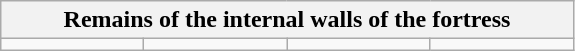<table align="center" class="wikitable">
<tr ---->
<th colspan=4><strong>Remains of the internal walls of the fortress </strong></th>
</tr>
<tr ---->
<td width="20%"></td>
<td width="20%"></td>
<td width="20%"></td>
<td width="20%"></td>
</tr>
</table>
